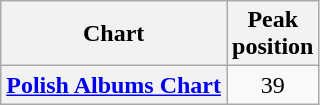<table class="wikitable sortable plainrowheaders" style="text-align:center">
<tr>
<th scope="col">Chart</th>
<th scope="col">Peak<br>position</th>
</tr>
<tr>
<th scope="row"><a href='#'>Polish Albums Chart</a></th>
<td>39</td>
</tr>
</table>
